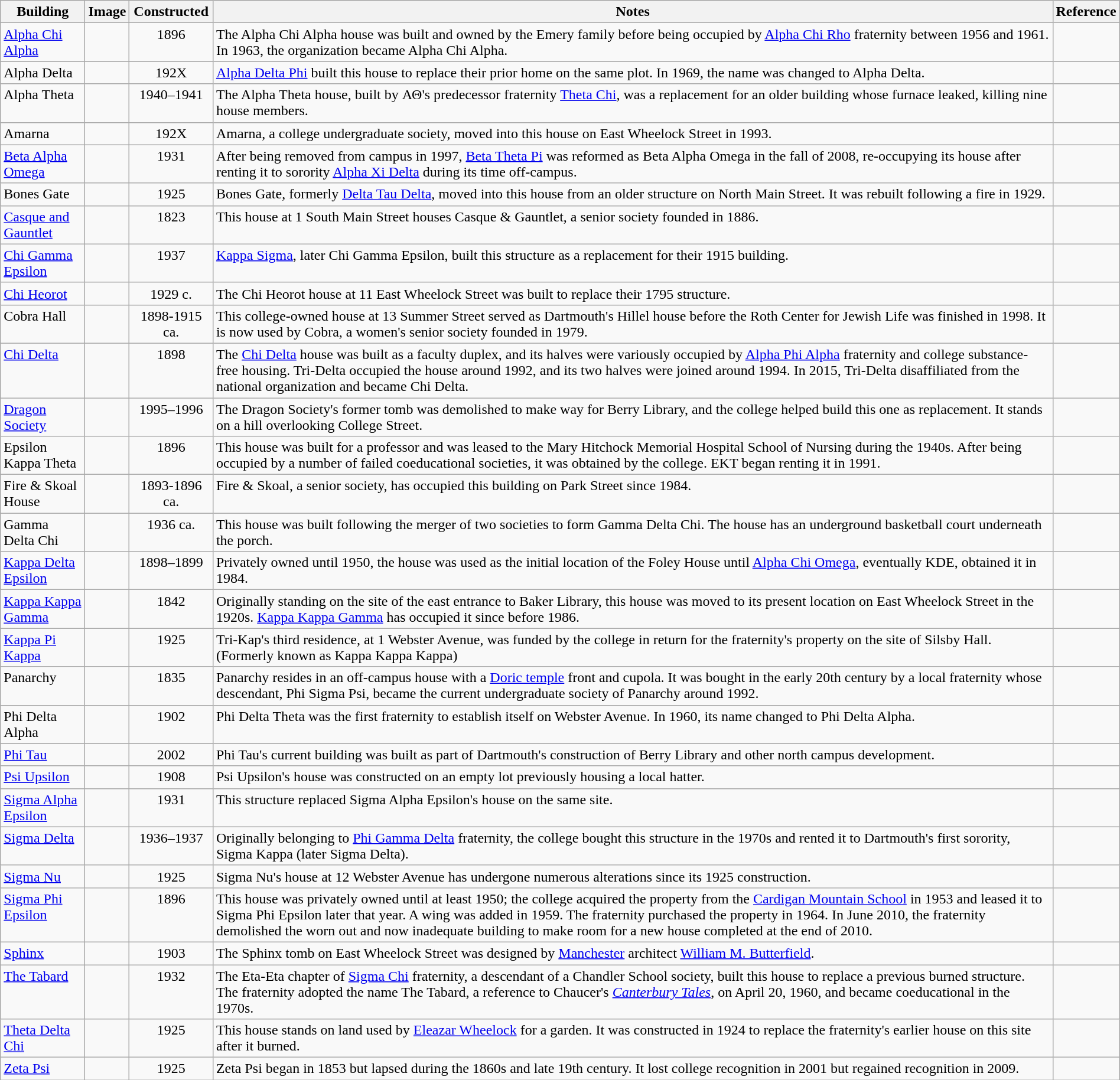<table class="wikitable sortable" style="width:100%">
<tr>
<th width="*">Building</th>
<th width="*" class="unsortable">Image</th>
<th width="*">Constructed</th>
<th width="*">Notes</th>
<th width="*" class="unsortable">Reference</th>
</tr>
<tr valign="top">
<td><a href='#'>Alpha Chi Alpha</a></td>
<td align="center"></td>
<td align="center">1896</td>
<td>The Alpha Chi Alpha house was built and owned by the Emery family before being occupied by <a href='#'>Alpha Chi Rho</a> fraternity between 1956 and 1961. In 1963, the organization became Alpha Chi Alpha.</td>
<td align="center"></td>
</tr>
<tr valign="top">
<td>Alpha Delta</td>
<td align="center"></td>
<td align="center">192X</td>
<td><a href='#'>Alpha Delta Phi</a> built this house to replace their prior home on the same plot. In 1969, the name was changed to Alpha Delta.</td>
<td align="center"></td>
</tr>
<tr valign="top">
<td>Alpha Theta</td>
<td align="center"></td>
<td align="center">1940–1941</td>
<td>The Alpha Theta house, built by ΑΘ's predecessor fraternity <a href='#'>Theta Chi</a>, was a replacement for an older building whose furnace leaked, killing nine house members.</td>
<td align="center"></td>
</tr>
<tr valign="top">
<td>Amarna</td>
<td align="center"></td>
<td align="center">192X</td>
<td>Amarna, a college undergraduate society, moved into this house on East Wheelock Street in 1993.</td>
<td align="center"></td>
</tr>
<tr valign="top">
<td><a href='#'>Beta Alpha Omega</a></td>
<td align="center"></td>
<td align="center">1931</td>
<td>After being removed from campus in 1997, <a href='#'>Beta Theta Pi</a> was reformed as Beta Alpha Omega in the fall of 2008, re-occupying its house after renting it to sorority <a href='#'>Alpha Xi Delta</a> during its time off-campus.</td>
<td align="center"></td>
</tr>
<tr valign="top">
<td>Bones Gate</td>
<td align="center"></td>
<td align="center">1925</td>
<td>Bones Gate, formerly <a href='#'>Delta Tau Delta</a>, moved into this house from an older structure on North Main Street. It was rebuilt following a fire in 1929.</td>
<td align="center"></td>
</tr>
<tr valign="top">
<td><a href='#'>Casque and Gauntlet</a></td>
<td align="center"></td>
<td align="center">1823</td>
<td>This house at 1 South Main Street houses Casque & Gauntlet, a senior society founded in 1886.</td>
<td align="center"></td>
</tr>
<tr valign="top">
<td><a href='#'>Chi Gamma Epsilon</a></td>
<td align="center"></td>
<td align="center">1937</td>
<td><a href='#'>Kappa Sigma</a>, later Chi Gamma Epsilon, built this structure as a replacement for their 1915 building.</td>
<td align="center"></td>
</tr>
<tr valign="top">
<td><a href='#'>Chi Heorot</a></td>
<td align="center"></td>
<td align="center">1929 c.</td>
<td>The Chi Heorot house at 11 East Wheelock Street was built to replace their 1795 structure.</td>
<td align="center"></td>
</tr>
<tr valign="top">
<td>Cobra Hall</td>
<td align="center"></td>
<td align="center">1898-1915 ca.</td>
<td>This college-owned house at 13 Summer Street served as Dartmouth's Hillel house before the Roth Center for Jewish Life was finished in 1998. It is now used by Cobra, a women's senior society founded in 1979.</td>
<td align="center"></td>
</tr>
<tr valign="top">
<td><a href='#'>Chi Delta</a></td>
<td align="center"></td>
<td align="center">1898</td>
<td>The <a href='#'>Chi Delta</a> house was built as a faculty duplex, and its halves were variously occupied by <a href='#'>Alpha Phi Alpha</a> fraternity and college substance-free housing. Tri-Delta occupied the house around 1992, and its two halves were joined around 1994. In 2015, Tri-Delta disaffiliated from the national organization and became Chi Delta.</td>
<td align="center"></td>
</tr>
<tr valign="top">
<td><a href='#'>Dragon Society</a></td>
<td align="center"></td>
<td align="center">1995–1996</td>
<td>The Dragon Society's former tomb was demolished to make way for Berry Library, and the college helped build this one as replacement. It stands on a hill overlooking College Street.</td>
<td align="center"></td>
</tr>
<tr valign="top">
<td>Epsilon Kappa Theta</td>
<td align="center"></td>
<td align="center">1896</td>
<td>This house was built for a professor and was leased to the Mary Hitchock Memorial Hospital School of Nursing during the 1940s.  After being occupied by a number of failed coeducational societies, it was obtained by the college.  EKT began renting it in 1991.</td>
<td align="center"></td>
</tr>
<tr valign="top">
<td>Fire & Skoal House</td>
<td align="center"></td>
<td align="center">1893-1896 ca.</td>
<td>Fire & Skoal, a senior society, has occupied this building on Park Street since 1984.</td>
<td align="center"></td>
</tr>
<tr valign="top">
<td>Gamma Delta Chi</td>
<td align="center"></td>
<td align="center">1936 ca.</td>
<td>This house was built following the merger of two societies to form Gamma Delta Chi. The house has an underground basketball court underneath the porch.</td>
<td align="center"></td>
</tr>
<tr valign="top">
<td><a href='#'>Kappa Delta Epsilon</a></td>
<td align="center"></td>
<td align="center">1898–1899</td>
<td>Privately owned until 1950, the house was used as the initial location of the Foley House until <a href='#'>Alpha Chi Omega</a>, eventually KDE, obtained it in 1984.</td>
<td align="center"></td>
</tr>
<tr valign="top">
<td><a href='#'>Kappa Kappa Gamma</a></td>
<td align="center"></td>
<td align="center">1842</td>
<td>Originally standing on the site of the east entrance to Baker Library, this house was moved to its present location on East Wheelock Street in the 1920s. <a href='#'>Kappa Kappa Gamma</a> has occupied it since before 1986.</td>
<td align="center"></td>
</tr>
<tr valign="top">
<td><a href='#'>Kappa Pi Kappa</a></td>
<td align="center"></td>
<td align="center">1925</td>
<td>Tri-Kap's third residence, at 1 Webster Avenue, was funded by the college in return for the fraternity's property on the site of Silsby Hall. (Formerly known as Kappa Kappa Kappa)</td>
<td align="center"></td>
</tr>
<tr valign="top">
<td>Panarchy</td>
<td align="center"></td>
<td align="center">1835</td>
<td>Panarchy resides in an off-campus house with a <a href='#'>Doric temple</a> front and cupola. It was bought in the early 20th century by a local fraternity whose descendant, Phi Sigma Psi, became the current undergraduate society of Panarchy around 1992.</td>
<td align="center"></td>
</tr>
<tr valign="top">
<td>Phi Delta Alpha</td>
<td align="center"></td>
<td align="center">1902</td>
<td>Phi Delta Theta was the first fraternity to establish itself on Webster Avenue. In 1960, its name changed to Phi Delta Alpha.</td>
<td align="center"></td>
</tr>
<tr valign="top">
<td><a href='#'>Phi Tau</a></td>
<td align="center"></td>
<td align="center">2002</td>
<td>Phi Tau's current building was built as part of Dartmouth's construction of Berry Library and other north campus development.</td>
<td align="center"></td>
</tr>
<tr valign="top">
<td><a href='#'>Psi Upsilon</a></td>
<td align="center"></td>
<td align="center">1908</td>
<td>Psi Upsilon's house was constructed on an empty lot previously housing a local hatter.</td>
<td align="center"></td>
</tr>
<tr valign="top">
<td><a href='#'>Sigma Alpha Epsilon</a></td>
<td align="center"></td>
<td align="center">1931</td>
<td>This structure replaced Sigma Alpha Epsilon's house on the same site.</td>
<td align="center"></td>
</tr>
<tr valign="top">
<td><a href='#'>Sigma Delta</a></td>
<td align="center"></td>
<td align="center">1936–1937</td>
<td>Originally belonging to <a href='#'>Phi Gamma Delta</a> fraternity, the college bought this structure in the 1970s and rented it to Dartmouth's first sorority, Sigma Kappa (later Sigma Delta).</td>
<td align="center"></td>
</tr>
<tr valign="top">
<td><a href='#'>Sigma Nu</a></td>
<td align="center"></td>
<td align="center">1925</td>
<td>Sigma Nu's house at 12 Webster Avenue has undergone numerous alterations since its 1925 construction.</td>
<td align="center"></td>
</tr>
<tr valign="top">
<td><a href='#'>Sigma Phi Epsilon</a></td>
<td align="center"></td>
<td align="center">1896</td>
<td>This house was privately owned until at least 1950; the college acquired the property from the <a href='#'>Cardigan Mountain School</a> in 1953 and leased it to Sigma Phi Epsilon later that year. A wing was added in 1959. The fraternity purchased the property in 1964. In June 2010, the fraternity demolished the worn out and now inadequate building to make room for a new house completed at the end of 2010.</td>
<td align="center"></td>
</tr>
<tr valign="top">
<td><a href='#'>Sphinx</a></td>
<td align="center"></td>
<td align="center">1903</td>
<td>The Sphinx tomb on East Wheelock Street was designed by <a href='#'>Manchester</a> architect <a href='#'>William M. Butterfield</a>.</td>
<td align="center"></td>
</tr>
<tr valign="top">
<td><a href='#'>The Tabard</a></td>
<td align="center"></td>
<td align="center">1932</td>
<td>The Eta-Eta chapter of <a href='#'>Sigma Chi</a> fraternity, a descendant of a Chandler School society, built this house to replace a previous burned structure. The fraternity adopted the name The Tabard, a reference to Chaucer's <em><a href='#'>Canterbury Tales</a></em>, on April 20, 1960, and became coeducational in the 1970s.</td>
<td align="center"></td>
</tr>
<tr valign="top">
<td><a href='#'>Theta Delta Chi</a></td>
<td align="center"></td>
<td align="center">1925</td>
<td>This house stands on land used by <a href='#'>Eleazar Wheelock</a> for a garden. It was constructed in 1924 to replace the fraternity's earlier house on this site after it burned.</td>
<td align="center"></td>
</tr>
<tr valign="top">
<td><a href='#'>Zeta Psi</a></td>
<td align="center"></td>
<td align="center">1925</td>
<td>Zeta Psi began in 1853 but lapsed during the 1860s and late 19th century. It lost college recognition in 2001 but regained recognition in 2009.</td>
<td align="center"></td>
</tr>
</table>
